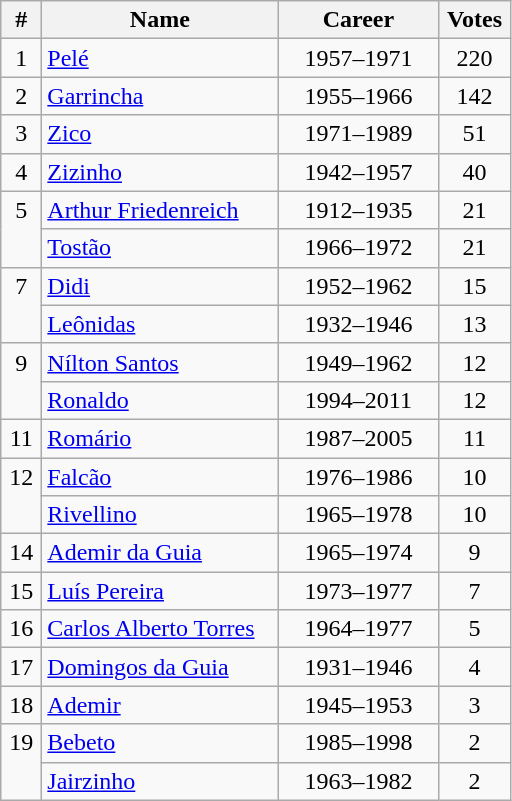<table class="wikitable" style="text-align:center">
<tr>
<th width=20>#</th>
<th width=150>Name</th>
<th width=100>Career</th>
<th width=40>Votes</th>
</tr>
<tr>
<td>1</td>
<td style="text-align:left"><a href='#'>Pelé</a></td>
<td>1957–1971</td>
<td>220</td>
</tr>
<tr>
<td>2</td>
<td style="text-align:left"><a href='#'>Garrincha</a></td>
<td>1955–1966</td>
<td>142</td>
</tr>
<tr>
<td>3</td>
<td style="text-align:left"><a href='#'>Zico</a></td>
<td>1971–1989</td>
<td>51</td>
</tr>
<tr>
<td>4</td>
<td style="text-align:left"><a href='#'>Zizinho</a></td>
<td>1942–1957</td>
<td>40</td>
</tr>
<tr>
<td rowspan="2" style="vertical-align:top">5</td>
<td style="text-align:left"><a href='#'>Arthur Friedenreich</a></td>
<td>1912–1935</td>
<td>21</td>
</tr>
<tr>
<td style="text-align:left"><a href='#'>Tostão</a></td>
<td>1966–1972</td>
<td>21</td>
</tr>
<tr>
<td rowspan="2" style="vertical-align:top">7</td>
<td style="text-align:left"><a href='#'>Didi</a></td>
<td>1952–1962</td>
<td>15</td>
</tr>
<tr>
<td style="text-align:left"><a href='#'>Leônidas</a></td>
<td>1932–1946</td>
<td>13</td>
</tr>
<tr>
<td rowspan="2" style="vertical-align:top">9</td>
<td style="text-align:left"><a href='#'>Nílton Santos</a></td>
<td>1949–1962</td>
<td>12</td>
</tr>
<tr>
<td style="text-align:left"><a href='#'>Ronaldo</a></td>
<td>1994–2011</td>
<td>12</td>
</tr>
<tr>
<td>11</td>
<td style="text-align:left"><a href='#'>Romário</a></td>
<td>1987–2005</td>
<td>11</td>
</tr>
<tr>
<td rowspan="2" style="vertical-align:top">12</td>
<td style="text-align:left"><a href='#'>Falcão</a></td>
<td>1976–1986</td>
<td>10</td>
</tr>
<tr>
<td style="text-align:left"><a href='#'>Rivellino</a></td>
<td>1965–1978</td>
<td>10</td>
</tr>
<tr>
<td>14</td>
<td style="text-align:left"><a href='#'>Ademir da Guia</a></td>
<td>1965–1974</td>
<td>9</td>
</tr>
<tr>
<td>15</td>
<td style="text-align:left"><a href='#'>Luís Pereira</a></td>
<td>1973–1977</td>
<td>7</td>
</tr>
<tr>
<td>16</td>
<td style="text-align:left"><a href='#'>Carlos Alberto Torres</a></td>
<td>1964–1977</td>
<td>5</td>
</tr>
<tr>
<td>17</td>
<td style="text-align:left"><a href='#'>Domingos da Guia</a></td>
<td>1931–1946</td>
<td>4</td>
</tr>
<tr>
<td>18</td>
<td style="text-align:left"><a href='#'>Ademir</a></td>
<td>1945–1953</td>
<td>3</td>
</tr>
<tr>
<td rowspan="2" style="vertical-align:top">19</td>
<td style="text-align:left"><a href='#'>Bebeto</a></td>
<td>1985–1998</td>
<td>2</td>
</tr>
<tr>
<td style="text-align:left"><a href='#'>Jairzinho</a></td>
<td>1963–1982</td>
<td>2</td>
</tr>
</table>
